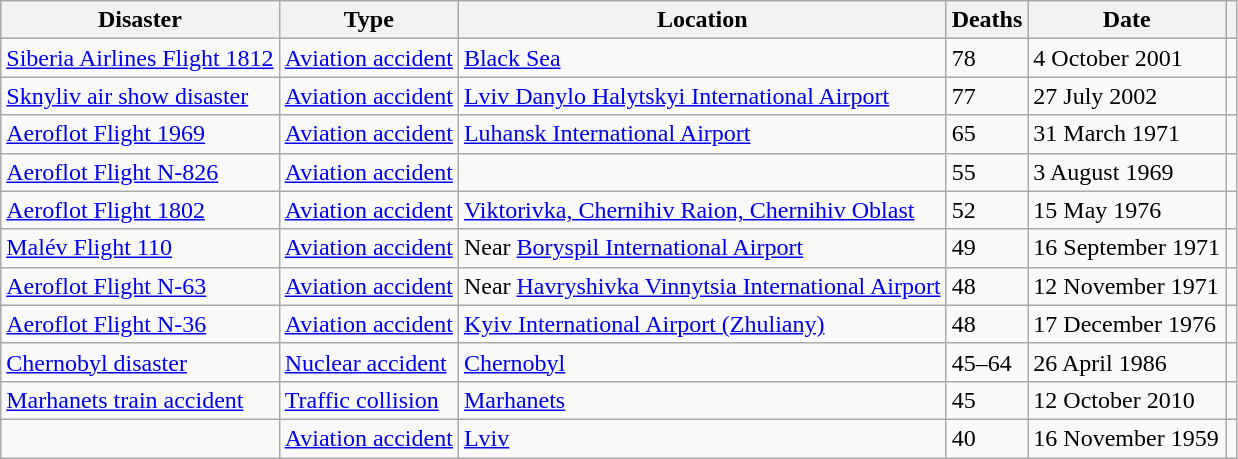<table class="wikitable sortable sotable">
<tr>
<th>Disaster</th>
<th>Type</th>
<th>Location</th>
<th>Deaths</th>
<th>Date</th>
<th></th>
</tr>
<tr>
<td><a href='#'>Siberia Airlines Flight 1812</a></td>
<td><a href='#'>Aviation accident</a></td>
<td><a href='#'>Black Sea</a></td>
<td>78</td>
<td>4 October 2001</td>
<td></td>
</tr>
<tr>
<td><a href='#'>Sknyliv air show disaster</a></td>
<td><a href='#'>Aviation accident</a></td>
<td><a href='#'>Lviv Danylo Halytskyi International Airport</a></td>
<td>77</td>
<td>27 July 2002</td>
<td></td>
</tr>
<tr>
<td><a href='#'>Aeroflot Flight 1969</a></td>
<td><a href='#'>Aviation accident</a></td>
<td><a href='#'>Luhansk International Airport</a></td>
<td>65</td>
<td>31 March 1971</td>
<td></td>
</tr>
<tr>
<td><a href='#'>Aeroflot Flight N-826</a></td>
<td><a href='#'>Aviation accident</a></td>
<td></td>
<td>55</td>
<td>3 August 1969</td>
<td></td>
</tr>
<tr>
<td><a href='#'>Aeroflot Flight 1802</a></td>
<td><a href='#'>Aviation accident</a></td>
<td><a href='#'>Viktorivka, Chernihiv Raion, Chernihiv Oblast</a></td>
<td>52</td>
<td>15 May 1976</td>
<td></td>
</tr>
<tr>
<td><a href='#'>Malév Flight 110</a></td>
<td><a href='#'>Aviation accident</a></td>
<td>Near <a href='#'>Boryspil International Airport</a></td>
<td>49</td>
<td>16 September 1971</td>
<td></td>
</tr>
<tr>
<td><a href='#'>Aeroflot Flight N-63</a></td>
<td><a href='#'>Aviation accident</a></td>
<td>Near <a href='#'>Havryshivka Vinnytsia International Airport</a></td>
<td>48</td>
<td>12 November 1971</td>
<td></td>
</tr>
<tr>
<td><a href='#'>Aeroflot Flight N-36</a></td>
<td><a href='#'>Aviation accident</a></td>
<td><a href='#'>Kyiv International Airport (Zhuliany)</a></td>
<td>48</td>
<td>17 December 1976</td>
<td></td>
</tr>
<tr>
<td><a href='#'>Chernobyl disaster</a></td>
<td><a href='#'>Nuclear accident</a></td>
<td><a href='#'>Chernobyl</a></td>
<td>45–64</td>
<td>26 April 1986</td>
<td></td>
</tr>
<tr>
<td><a href='#'>Marhanets train accident</a></td>
<td><a href='#'>Traffic collision</a></td>
<td><a href='#'>Marhanets</a></td>
<td>45</td>
<td>12 October 2010</td>
<td></td>
</tr>
<tr>
<td></td>
<td><a href='#'>Aviation accident</a></td>
<td><a href='#'>Lviv</a></td>
<td>40</td>
<td>16 November 1959</td>
<td></td>
</tr>
</table>
